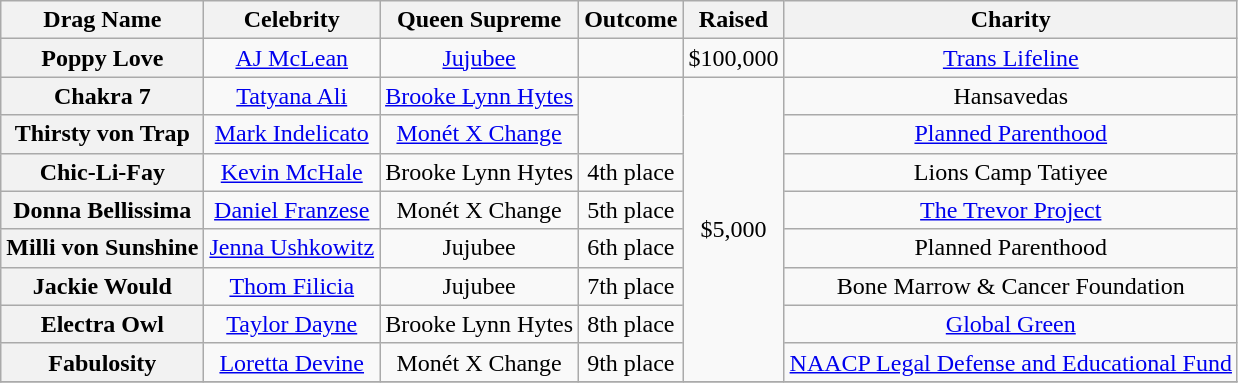<table class="wikitable sortable"  style="text-align:center">
<tr>
<th scope="col">Drag Name</th>
<th scope="col">Celebrity</th>
<th scope="col">Queen Supreme</th>
<th scope="col">Outcome</th>
<th scope="col">Raised</th>
<th scope="col">Charity</th>
</tr>
<tr>
<th scope="row">Poppy Love</th>
<td><a href='#'>AJ McLean</a></td>
<td><a href='#'>Jujubee</a></td>
<td></td>
<td>$100,000</td>
<td><a href='#'>Trans Lifeline</a></td>
</tr>
<tr>
<th scope="row">Chakra 7</th>
<td><a href='#'>Tatyana Ali</a></td>
<td nowrap><a href='#'>Brooke Lynn Hytes</a></td>
<td rowspan="2" nowrap></td>
<td rowspan="8">$5,000</td>
<td>Hansavedas</td>
</tr>
<tr>
<th scope="row">Thirsty von Trap</th>
<td><a href='#'>Mark Indelicato</a></td>
<td><a href='#'>Monét X Change</a></td>
<td><a href='#'>Planned Parenthood</a></td>
</tr>
<tr>
<th scope="row">Chic-Li-Fay</th>
<td><a href='#'>Kevin McHale</a></td>
<td>Brooke Lynn Hytes</td>
<td>4th place</td>
<td>Lions Camp Tatiyee</td>
</tr>
<tr>
<th scope="row">Donna Bellissima</th>
<td><a href='#'>Daniel Franzese</a></td>
<td>Monét X Change</td>
<td>5th place</td>
<td><a href='#'>The Trevor Project</a></td>
</tr>
<tr>
<th scope="row" nowrap>Milli von Sunshine</th>
<td nowrap><a href='#'>Jenna Ushkowitz</a></td>
<td>Jujubee</td>
<td>6th place</td>
<td>Planned Parenthood</td>
</tr>
<tr>
<th scope="row">Jackie Would</th>
<td><a href='#'>Thom Filicia</a></td>
<td>Jujubee</td>
<td>7th place</td>
<td>Bone Marrow & Cancer Foundation</td>
</tr>
<tr>
<th scope="row">Electra Owl</th>
<td><a href='#'>Taylor Dayne</a></td>
<td>Brooke Lynn Hytes</td>
<td>8th place</td>
<td><a href='#'>Global Green</a></td>
</tr>
<tr>
<th scope="row">Fabulosity</th>
<td><a href='#'>Loretta Devine</a></td>
<td>Monét X Change</td>
<td>9th place</td>
<td nowrap><a href='#'>NAACP Legal Defense and Educational Fund</a></td>
</tr>
<tr>
</tr>
</table>
